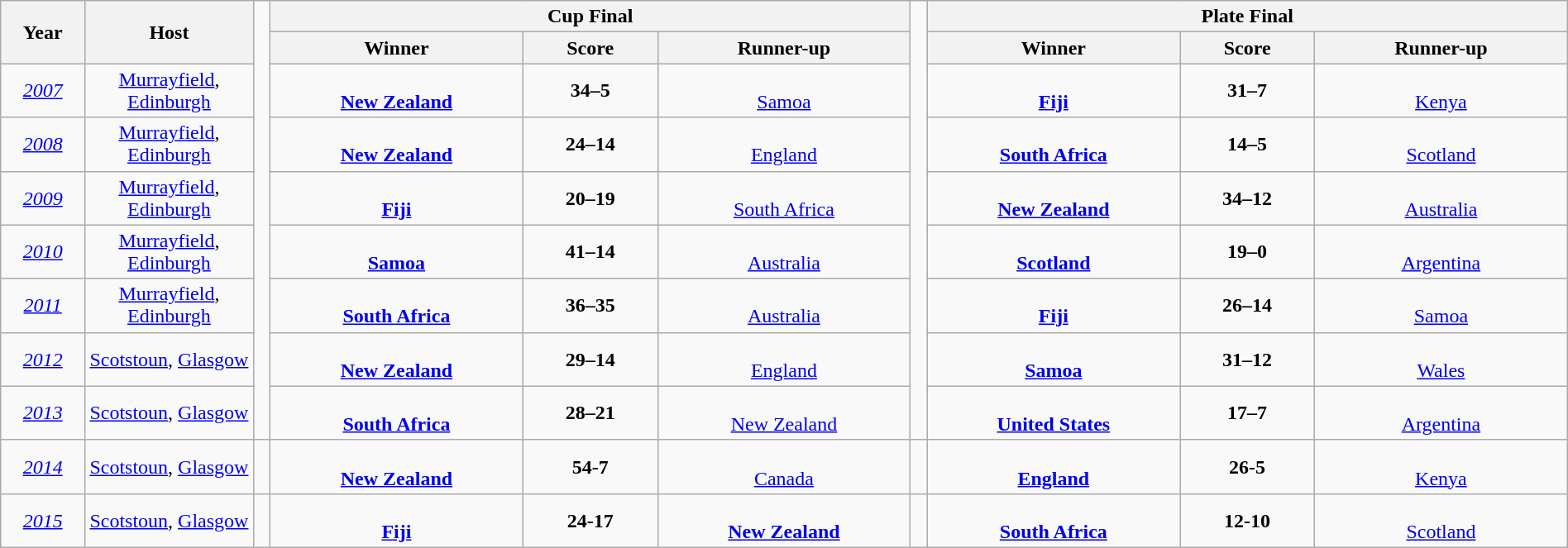<table class="wikitable" style="width:100%;text-align:center">
<tr>
<th rowspan=2 width=5%>Year</th>
<th rowspan=2 width=10%>Host</th>
<td width=1% rowspan=9></td>
<th colspan=3>Cup Final</th>
<td width=1% rowspan=9></td>
<th colspan=3>Plate Final</th>
</tr>
<tr>
<th width=15%>Winner</th>
<th width=8%>Score</th>
<th width=15%>Runner-up</th>
<th width=15%>Winner</th>
<th width=8%>Score</th>
<th width=15%>Runner-up</th>
</tr>
<tr>
<td><em><a href='#'>2007</a></em> <br></td>
<td><a href='#'>Murrayfield</a>, <a href='#'>Edinburgh</a></td>
<td><br> <strong><a href='#'>New Zealand</a></strong></td>
<td><strong>34–5</strong></td>
<td><br> <a href='#'>Samoa</a></td>
<td><br> <strong><a href='#'>Fiji</a></strong></td>
<td><strong>31–7</strong></td>
<td><br> <a href='#'>Kenya</a></td>
</tr>
<tr>
<td><em><a href='#'>2008</a></em> <br></td>
<td><a href='#'>Murrayfield</a>, <a href='#'>Edinburgh</a></td>
<td><br> <strong><a href='#'>New Zealand</a></strong></td>
<td><strong>24–14</strong></td>
<td><br> <a href='#'>England</a></td>
<td><br> <strong><a href='#'>South Africa</a></strong></td>
<td><strong>14–5</strong></td>
<td><br> <a href='#'>Scotland</a></td>
</tr>
<tr>
<td><em><a href='#'>2009</a></em> <br></td>
<td><a href='#'>Murrayfield</a>, <a href='#'>Edinburgh</a></td>
<td><br> <strong><a href='#'>Fiji</a></strong></td>
<td><strong>20–19</strong></td>
<td><br> <a href='#'>South Africa</a></td>
<td><br> <strong><a href='#'>New Zealand</a></strong></td>
<td><strong>34–12</strong></td>
<td><br> <a href='#'>Australia</a></td>
</tr>
<tr>
<td><em><a href='#'>2010</a></em> <br></td>
<td><a href='#'>Murrayfield</a>, <a href='#'>Edinburgh</a></td>
<td><br> <strong><a href='#'>Samoa</a></strong></td>
<td><strong>41–14</strong></td>
<td><br> <a href='#'>Australia</a></td>
<td><br> <strong><a href='#'>Scotland</a></strong></td>
<td><strong>19–0</strong></td>
<td><br> <a href='#'>Argentina</a></td>
</tr>
<tr>
<td><em><a href='#'>2011</a></em> <br></td>
<td><a href='#'>Murrayfield</a>, <a href='#'>Edinburgh</a></td>
<td><br> <strong><a href='#'>South Africa</a></strong></td>
<td><strong>36–35</strong></td>
<td><br> <a href='#'>Australia</a></td>
<td><br> <strong><a href='#'>Fiji</a></strong></td>
<td><strong>26–14</strong></td>
<td><br> <a href='#'>Samoa</a></td>
</tr>
<tr>
<td><em><a href='#'>2012</a></em> <br></td>
<td><a href='#'>Scotstoun</a>, <a href='#'>Glasgow</a></td>
<td><br> <strong><a href='#'>New Zealand</a></strong></td>
<td><strong>29–14</strong></td>
<td><br> <a href='#'>England</a></td>
<td><br> <strong><a href='#'>Samoa</a></strong></td>
<td><strong>31–12</strong></td>
<td><br> <a href='#'>Wales</a></td>
</tr>
<tr>
<td><em><a href='#'>2013</a></em> <br></td>
<td><a href='#'>Scotstoun</a>, <a href='#'>Glasgow</a></td>
<td><br> <strong><a href='#'>South Africa</a></strong></td>
<td><strong>28–21</strong></td>
<td><br> <a href='#'>New Zealand</a></td>
<td><br> <strong><a href='#'>United States</a></strong></td>
<td><strong>17–7</strong></td>
<td><br> <a href='#'>Argentina</a></td>
</tr>
<tr>
<td><em><a href='#'>2014</a></em> <br></td>
<td><a href='#'>Scotstoun</a>, <a href='#'>Glasgow</a></td>
<td></td>
<td><br> <strong><a href='#'>New Zealand</a></strong></td>
<td><strong>54-7</strong></td>
<td><br> <a href='#'>Canada</a></td>
<td></td>
<td><br> <strong><a href='#'>England</a></strong></td>
<td><strong>26-5</strong></td>
<td><br> <a href='#'>Kenya</a></td>
</tr>
<tr>
<td><em><a href='#'>2015</a></em> <br></td>
<td><a href='#'>Scotstoun</a>, <a href='#'>Glasgow</a></td>
<td></td>
<td><br> <strong><a href='#'>Fiji</a></strong></td>
<td><strong>24-17</strong></td>
<td><br> <strong><a href='#'>New Zealand</a></strong></td>
<td></td>
<td><br> <strong><a href='#'>South Africa</a></strong></td>
<td><strong>12-10</strong></td>
<td><br> <a href='#'>Scotland</a></td>
</tr>
</table>
